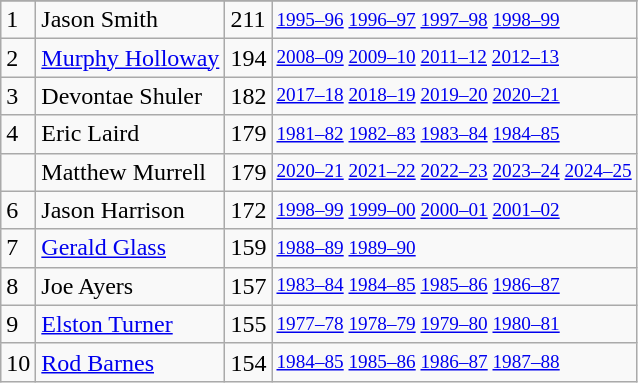<table class="wikitable">
<tr>
</tr>
<tr>
<td>1</td>
<td>Jason Smith</td>
<td>211</td>
<td style="font-size:80%;"><a href='#'>1995–96</a> <a href='#'>1996–97</a> <a href='#'>1997–98</a> <a href='#'>1998–99</a></td>
</tr>
<tr>
<td>2</td>
<td><a href='#'>Murphy Holloway</a></td>
<td>194</td>
<td style="font-size:80%;"><a href='#'>2008–09</a> <a href='#'>2009–10</a> <a href='#'>2011–12</a> <a href='#'>2012–13</a></td>
</tr>
<tr>
<td>3</td>
<td>Devontae Shuler</td>
<td>182</td>
<td style="font-size:80%;"><a href='#'>2017–18</a> <a href='#'>2018–19</a> <a href='#'>2019–20</a> <a href='#'>2020–21</a></td>
</tr>
<tr>
<td>4</td>
<td>Eric Laird</td>
<td>179</td>
<td style="font-size:80%;"><a href='#'>1981–82</a> <a href='#'>1982–83</a> <a href='#'>1983–84</a> <a href='#'>1984–85</a></td>
</tr>
<tr>
<td></td>
<td>Matthew Murrell</td>
<td>179</td>
<td style="font-size:80%;"><a href='#'>2020–21</a> <a href='#'>2021–22</a> <a href='#'>2022–23</a> <a href='#'>2023–24</a> <a href='#'>2024–25</a></td>
</tr>
<tr>
<td>6</td>
<td>Jason Harrison</td>
<td>172</td>
<td style="font-size:80%;"><a href='#'>1998–99</a> <a href='#'>1999–00</a> <a href='#'>2000–01</a> <a href='#'>2001–02</a></td>
</tr>
<tr>
<td>7</td>
<td><a href='#'>Gerald Glass</a></td>
<td>159</td>
<td style="font-size:80%;"><a href='#'>1988–89</a> <a href='#'>1989–90</a></td>
</tr>
<tr>
<td>8</td>
<td>Joe Ayers</td>
<td>157</td>
<td style="font-size:80%;"><a href='#'>1983–84</a> <a href='#'>1984–85</a> <a href='#'>1985–86</a> <a href='#'>1986–87</a></td>
</tr>
<tr>
<td>9</td>
<td><a href='#'>Elston Turner</a></td>
<td>155</td>
<td style="font-size:80%;"><a href='#'>1977–78</a> <a href='#'>1978–79</a> <a href='#'>1979–80</a> <a href='#'>1980–81</a></td>
</tr>
<tr>
<td>10</td>
<td><a href='#'>Rod Barnes</a></td>
<td>154</td>
<td style="font-size:80%;"><a href='#'>1984–85</a> <a href='#'>1985–86</a> <a href='#'>1986–87</a> <a href='#'>1987–88</a></td>
</tr>
</table>
